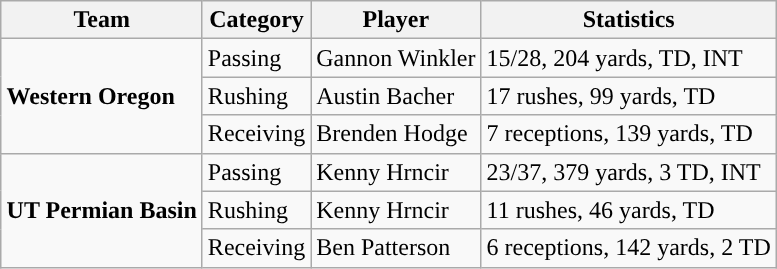<table class="wikitable" style="float: right;">
<tr>
<th>Team</th>
<th>Category</th>
<th>Player</th>
<th>Statistics</th>
</tr>
<tr>
<td rowspan=3><strong>Western Oregon</strong></td>
<td>Passing</td>
<td>Gannon Winkler</td>
<td>15/28, 204 yards, TD, INT</td>
</tr>
<tr>
<td>Rushing</td>
<td>Austin Bacher</td>
<td>17 rushes, 99 yards, TD</td>
</tr>
<tr>
<td>Receiving</td>
<td>Brenden Hodge</td>
<td>7 receptions, 139 yards, TD</td>
</tr>
<tr>
<td rowspan=3><strong>UT Permian Basin</strong></td>
<td>Passing</td>
<td>Kenny Hrncir</td>
<td>23/37, 379 yards, 3 TD, INT</td>
</tr>
<tr>
<td>Rushing</td>
<td>Kenny Hrncir</td>
<td>11 rushes, 46 yards, TD</td>
</tr>
<tr>
<td>Receiving</td>
<td>Ben Patterson</td>
<td>6 receptions, 142 yards, 2 TD</td>
</tr>
</table>
